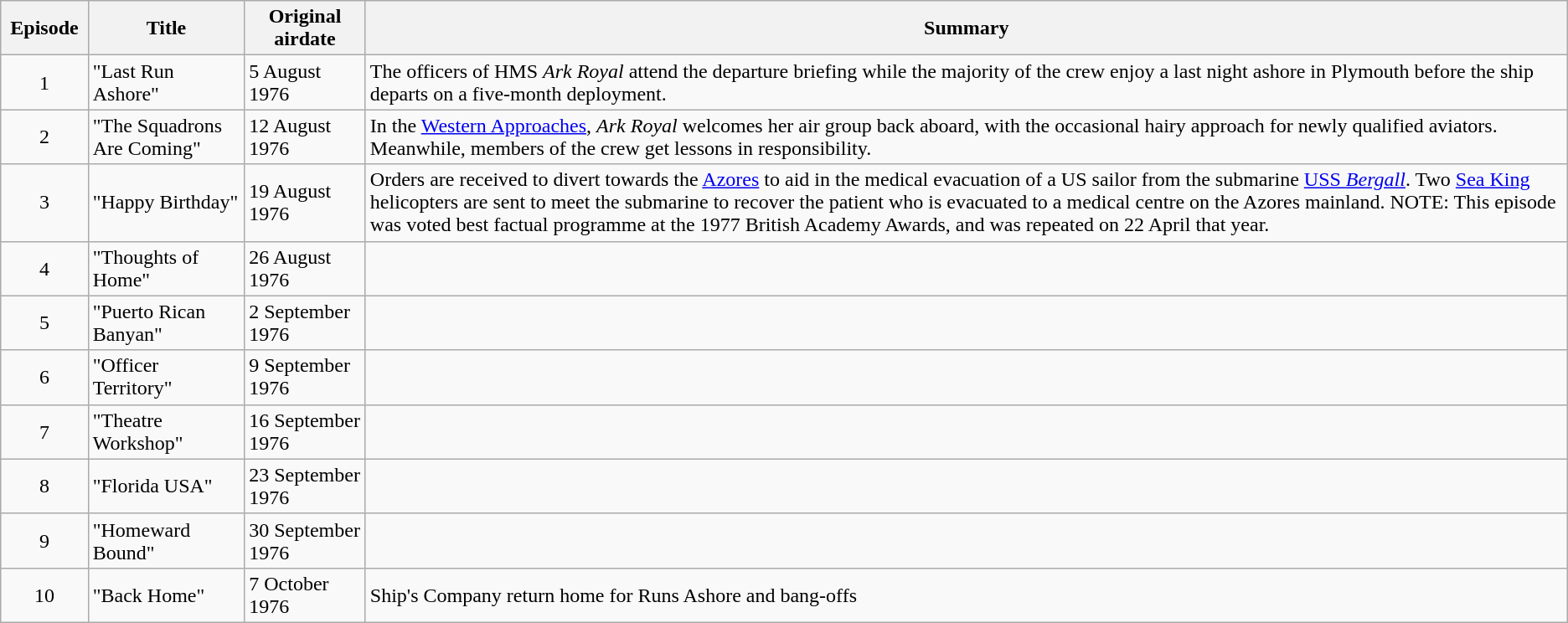<table class="wikitable">
<tr>
<th> Episode </th>
<th>Title</th>
<th>Original airdate</th>
<th>Summary</th>
</tr>
<tr>
<td align="center">1</td>
<td>"Last Run Ashore"</td>
<td>5 August 1976</td>
<td>The officers of HMS <em>Ark Royal</em> attend the departure briefing while the majority of the crew enjoy a last night ashore in Plymouth before the ship departs on a five-month deployment.</td>
</tr>
<tr>
<td align="center">2</td>
<td>"The Squadrons Are Coming"</td>
<td>12 August 1976</td>
<td>In the <a href='#'>Western Approaches</a>, <em>Ark Royal</em> welcomes her air group back aboard, with the occasional hairy approach for newly qualified aviators. Meanwhile, members of the crew get lessons in responsibility.</td>
</tr>
<tr>
<td align="center">3</td>
<td>"Happy Birthday"</td>
<td>19 August 1976</td>
<td>Orders are received to divert towards the <a href='#'>Azores</a> to aid in the medical evacuation of a US sailor from the submarine <a href='#'>USS <em>Bergall</em></a>. Two <a href='#'>Sea King</a> helicopters are sent to meet the submarine to recover the patient who is evacuated to a medical centre on the Azores mainland. NOTE: This episode was voted best factual programme at the 1977 British Academy Awards, and was repeated on 22 April that year.</td>
</tr>
<tr>
<td align="center">4</td>
<td>"Thoughts of Home"</td>
<td>26 August 1976</td>
<td></td>
</tr>
<tr>
<td align="center">5</td>
<td>"Puerto Rican Banyan"</td>
<td>2 September 1976</td>
<td></td>
</tr>
<tr>
<td align="center">6</td>
<td>"Officer Territory"</td>
<td>9 September 1976</td>
<td></td>
</tr>
<tr>
<td align="center">7</td>
<td>"Theatre Workshop"</td>
<td>16 September 1976 </td>
<td></td>
</tr>
<tr>
<td align="center">8</td>
<td>"Florida USA"</td>
<td>23 September 1976 </td>
<td></td>
</tr>
<tr>
<td align="center">9</td>
<td>"Homeward Bound"</td>
<td>30 September 1976 </td>
<td></td>
</tr>
<tr>
<td align="center">10</td>
<td>"Back Home"</td>
<td>7 October 1976 </td>
<td>Ship's Company return home for Runs Ashore and bang-offs</td>
</tr>
</table>
